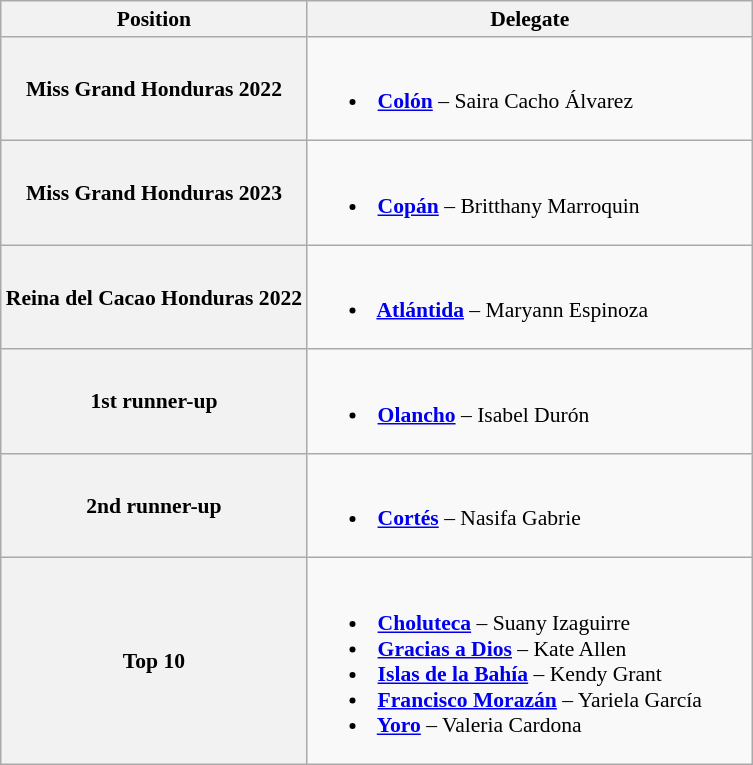<table class="wikitable" style="font-size: 90%";>
<tr>
<th>Position</th>
<th width=290>Delegate</th>
</tr>
<tr>
<th>Miss Grand Honduras 2022</th>
<td><br><ul><li> <strong><a href='#'>Colón</a></strong> – Saira Cacho Álvarez</li></ul></td>
</tr>
<tr>
<th>Miss Grand Honduras 2023</th>
<td><br><ul><li><strong> <a href='#'>Copán</a></strong> – Britthany Marroquin</li></ul></td>
</tr>
<tr>
<th>Reina del Cacao Honduras 2022</th>
<td><br><ul><li><strong> <a href='#'>Atlántida</a></strong> – Maryann Espinoza</li></ul></td>
</tr>
<tr>
<th>1st runner-up</th>
<td><br><ul><li><strong> <a href='#'>Olancho</a></strong> – Isabel Durón</li></ul></td>
</tr>
<tr>
<th>2nd runner-up</th>
<td><br><ul><li><strong> <a href='#'>Cortés</a></strong> – Nasifa Gabrie</li></ul></td>
</tr>
<tr>
<th>Top 10</th>
<td><br><ul><li><strong> <a href='#'>Choluteca</a></strong> – Suany Izaguirre</li><li><strong> <a href='#'>Gracias a Dios</a></strong> – Kate Allen</li><li><strong> <a href='#'>Islas de la Bahía</a></strong> – Kendy Grant</li><li><strong> <a href='#'>Francisco Morazán</a></strong> – Yariela García</li><li><strong> <a href='#'>Yoro</a></strong> – Valeria Cardona</li></ul></td>
</tr>
</table>
